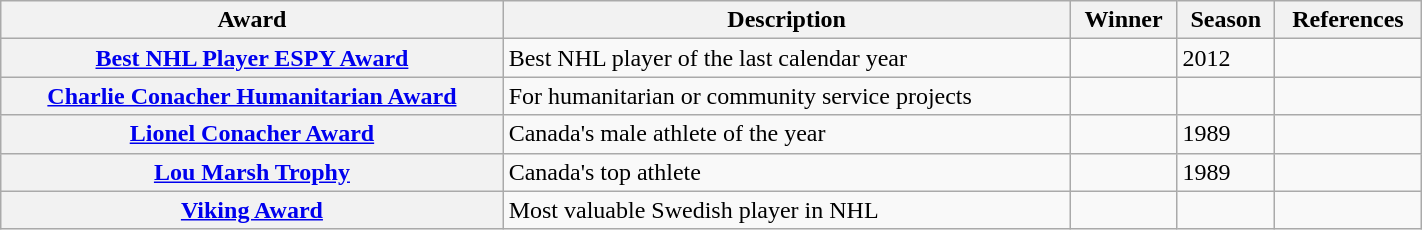<table class="wikitable sortable" width="75%">
<tr>
<th scope="col">Award</th>
<th scope="col" class="unsortable">Description</th>
<th scope="col">Winner</th>
<th scope="col">Season</th>
<th scope="col" class="unsortable">References</th>
</tr>
<tr>
<th scope="row"><a href='#'>Best NHL Player ESPY Award</a></th>
<td>Best NHL player of the last calendar year</td>
<td></td>
<td>2012</td>
<td></td>
</tr>
<tr>
<th scope="row"><a href='#'>Charlie Conacher Humanitarian Award</a></th>
<td>For humanitarian or community service projects</td>
<td></td>
<td></td>
<td></td>
</tr>
<tr>
<th scope="row"><a href='#'>Lionel Conacher Award</a></th>
<td>Canada's male athlete of the year</td>
<td></td>
<td>1989</td>
<td></td>
</tr>
<tr>
<th scope="row"><a href='#'>Lou Marsh Trophy</a></th>
<td>Canada's top athlete</td>
<td></td>
<td>1989</td>
<td></td>
</tr>
<tr>
<th scope="row"><a href='#'>Viking Award</a></th>
<td>Most valuable Swedish player in NHL</td>
<td></td>
<td></td>
<td></td>
</tr>
</table>
